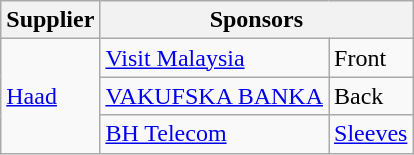<table class="wikitable">
<tr>
<th>Supplier</th>
<th colspan=2>Sponsors</th>
</tr>
<tr>
<td rowspan=3> <a href='#'>Haad</a></td>
<td> <a href='#'>Visit Malaysia</a></td>
<td>Front</td>
</tr>
<tr>
<td> <a href='#'>VAKUFSKA BANKA</a></td>
<td>Back</td>
</tr>
<tr>
<td> <a href='#'>BH Telecom</a></td>
<td><a href='#'>Sleeves</a></td>
</tr>
</table>
